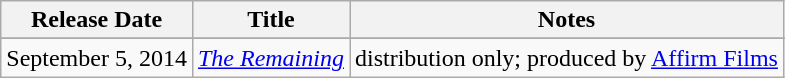<table class="wikitable sortable">
<tr>
<th>Release Date</th>
<th>Title</th>
<th>Notes</th>
</tr>
<tr>
</tr>
<tr>
<td align="right">September 5, 2014</td>
<td><em><a href='#'>The Remaining</a></em></td>
<td>distribution only; produced by <a href='#'>Affirm Films</a></td>
</tr>
</table>
